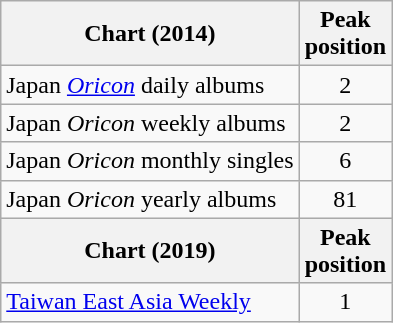<table class="wikitable">
<tr>
<th>Chart (2014)</th>
<th>Peak<br>position</th>
</tr>
<tr>
<td>Japan <em><a href='#'>Oricon</a></em> daily albums</td>
<td align="center">2</td>
</tr>
<tr>
<td>Japan <em>Oricon</em> weekly albums</td>
<td align="center">2</td>
</tr>
<tr>
<td>Japan <em>Oricon</em> monthly singles</td>
<td align="center">6</td>
</tr>
<tr>
<td>Japan <em>Oricon</em> yearly albums</td>
<td align="center">81</td>
</tr>
<tr>
<th>Chart (2019)</th>
<th>Peak<br>position</th>
</tr>
<tr>
<td><a href='#'>Taiwan East Asia Weekly</a></td>
<td align="center">1</td>
</tr>
</table>
